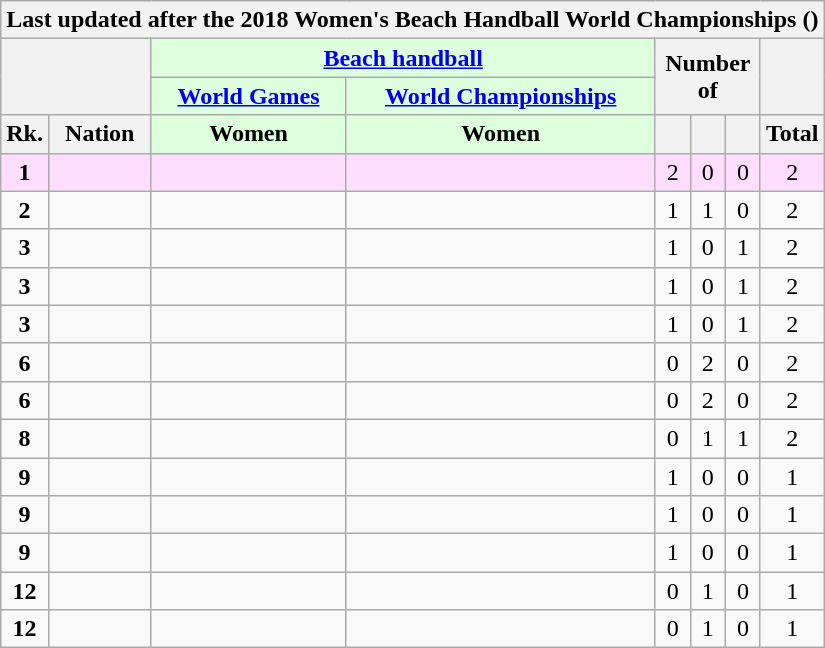<table class="wikitable" style="margin-top: 0em; text-align: center; font-size: 100%;">
<tr>
<th colspan="8">Last updated after the 2018 Women's Beach Handball World Championships ()</th>
</tr>
<tr>
<th rowspan="2" colspan="2"></th>
<th colspan="2" style="background: #dfd;"><a href='#'>Beach handball</a></th>
<th rowspan="2" colspan="3">Number of</th>
<th rowspan="2"></th>
</tr>
<tr>
<th style="background: #dfd;"><a href='#'>World Games</a></th>
<th style="background: #dfd;"><a href='#'>World Championships</a></th>
</tr>
<tr>
<th style="width: 1em;">Rk.</th>
<th>Nation</th>
<th style="background: #dfd;">Women</th>
<th style="background: #dfd;">Women</th>
<th style="width: 1em;"></th>
<th style="width: 1em;"></th>
<th style="width: 1em;"></th>
<th style="width: 1em;">Total</th>
</tr>
<tr style="background: #fdf;">
<td><strong>1</strong></td>
<td style="text-align: left;"></td>
<td></td>
<td></td>
<td>2</td>
<td>0</td>
<td>0</td>
<td>2</td>
</tr>
<tr>
<td><strong>2</strong></td>
<td style="text-align: left;"></td>
<td></td>
<td></td>
<td>1</td>
<td>1</td>
<td>0</td>
<td>2</td>
</tr>
<tr>
<td><strong>3</strong></td>
<td style="text-align: left;"></td>
<td></td>
<td></td>
<td>1</td>
<td>0</td>
<td>1</td>
<td>2</td>
</tr>
<tr>
<td><strong>3</strong></td>
<td style="text-align: left;"></td>
<td></td>
<td></td>
<td>1</td>
<td>0</td>
<td>1</td>
<td>2</td>
</tr>
<tr>
<td><strong>3</strong></td>
<td style="text-align: left;"></td>
<td></td>
<td></td>
<td>1</td>
<td>0</td>
<td>1</td>
<td>2</td>
</tr>
<tr>
<td><strong>6</strong></td>
<td style="text-align: left;"></td>
<td></td>
<td></td>
<td>0</td>
<td>2</td>
<td>0</td>
<td>2</td>
</tr>
<tr>
<td><strong>6</strong></td>
<td style="text-align: left;"></td>
<td></td>
<td></td>
<td>0</td>
<td>2</td>
<td>0</td>
<td>2</td>
</tr>
<tr>
<td><strong>8</strong></td>
<td style="text-align: left;"></td>
<td></td>
<td></td>
<td>0</td>
<td>1</td>
<td>1</td>
<td>2</td>
</tr>
<tr>
<td><strong>9</strong></td>
<td style="text-align: left;"></td>
<td></td>
<td></td>
<td>1</td>
<td>0</td>
<td>0</td>
<td>1</td>
</tr>
<tr>
<td><strong>9</strong></td>
<td style="text-align: left;"></td>
<td></td>
<td></td>
<td>1</td>
<td>0</td>
<td>0</td>
<td>1</td>
</tr>
<tr>
<td><strong>9</strong></td>
<td style="text-align: left;"></td>
<td></td>
<td></td>
<td>1</td>
<td>0</td>
<td>0</td>
<td>1</td>
</tr>
<tr>
<td><strong>12</strong></td>
<td style="text-align: left;"></td>
<td></td>
<td></td>
<td>0</td>
<td>1</td>
<td>0</td>
<td>1</td>
</tr>
<tr>
<td><strong>12</strong></td>
<td style="text-align: left;"></td>
<td></td>
<td></td>
<td>0</td>
<td>1</td>
<td>0</td>
<td>1</td>
</tr>
</table>
